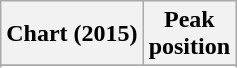<table class="wikitable">
<tr>
<th>Chart (2015)</th>
<th>Peak<br>position</th>
</tr>
<tr>
</tr>
<tr>
</tr>
<tr>
</tr>
<tr>
</tr>
</table>
